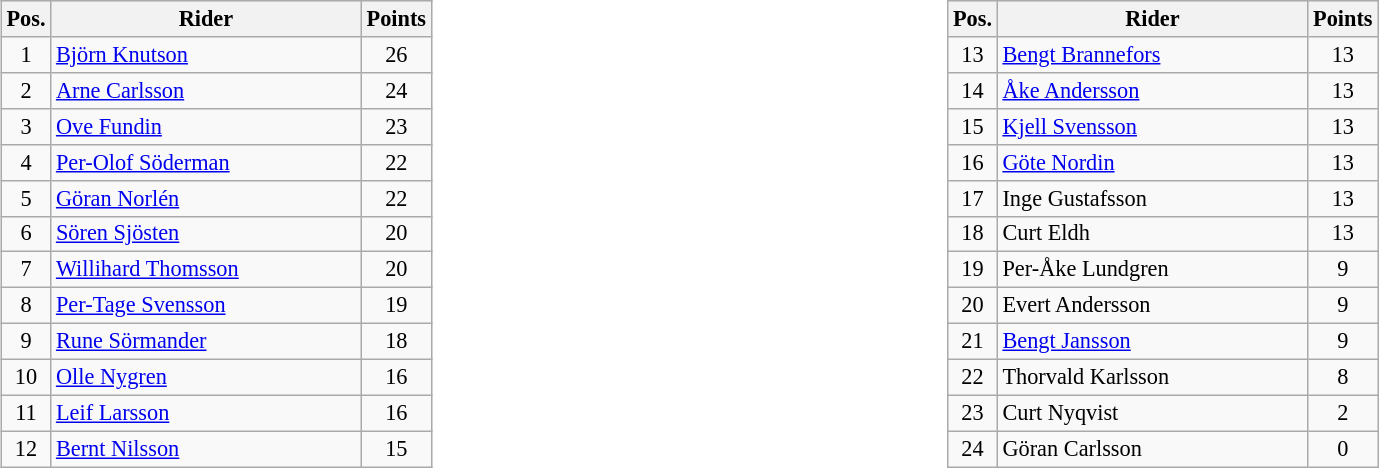<table width=100%>
<tr>
<td width=50% valign=top><br><table class=wikitable style="font-size:93%;">
<tr>
<th width=25px>Pos.</th>
<th width=200px>Rider</th>
<th width=40px>Points</th>
</tr>
<tr align=center >
<td>1</td>
<td align=left><a href='#'>Björn Knutson</a></td>
<td>26</td>
</tr>
<tr align=center >
<td>2</td>
<td align=left><a href='#'>Arne Carlsson</a></td>
<td>24</td>
</tr>
<tr align=center >
<td>3</td>
<td align=left><a href='#'>Ove Fundin</a></td>
<td>23</td>
</tr>
<tr align=center >
<td>4</td>
<td align=left><a href='#'>Per-Olof Söderman</a></td>
<td>22</td>
</tr>
<tr align=center >
<td>5</td>
<td align=left><a href='#'>Göran Norlén</a></td>
<td>22</td>
</tr>
<tr align=center >
<td>6</td>
<td align=left><a href='#'>Sören Sjösten</a></td>
<td>20</td>
</tr>
<tr align=center >
<td>7</td>
<td align=left><a href='#'>Willihard Thomsson</a></td>
<td>20</td>
</tr>
<tr align=center >
<td>8</td>
<td align=left><a href='#'>Per-Tage Svensson</a></td>
<td>19</td>
</tr>
<tr align=center >
<td>9</td>
<td align=left><a href='#'>Rune Sörmander</a></td>
<td>18</td>
</tr>
<tr align=center >
<td>10</td>
<td align=left><a href='#'>Olle Nygren</a></td>
<td>16</td>
</tr>
<tr align=center >
<td>11</td>
<td align=left><a href='#'>Leif Larsson</a></td>
<td>16</td>
</tr>
<tr align=center >
<td>12</td>
<td align=left><a href='#'>Bernt Nilsson</a></td>
<td>15</td>
</tr>
</table>
</td>
<td width=50% valign=top><br><table class=wikitable style="font-size:93%;">
<tr>
<th width=25px>Pos.</th>
<th width=200px>Rider</th>
<th width=40px>Points</th>
</tr>
<tr align=center >
<td>13</td>
<td align=left><a href='#'>Bengt Brannefors</a></td>
<td>13</td>
</tr>
<tr align=center >
<td>14</td>
<td align=left><a href='#'>Åke Andersson</a></td>
<td>13</td>
</tr>
<tr align=center >
<td>15</td>
<td align=left><a href='#'>Kjell Svensson</a></td>
<td>13</td>
</tr>
<tr align=center >
<td>16</td>
<td align=left><a href='#'>Göte Nordin</a></td>
<td>13</td>
</tr>
<tr align=center>
<td>17</td>
<td align=left>Inge Gustafsson</td>
<td>13</td>
</tr>
<tr align=center>
<td>18</td>
<td align=left>Curt Eldh</td>
<td>13</td>
</tr>
<tr align=center>
<td>19</td>
<td align=left>Per-Åke Lundgren</td>
<td>9</td>
</tr>
<tr align=center>
<td>20</td>
<td align=left>Evert Andersson</td>
<td>9</td>
</tr>
<tr align=center>
<td>21</td>
<td align=left><a href='#'>Bengt Jansson</a></td>
<td>9</td>
</tr>
<tr align=center>
<td>22</td>
<td align=left>Thorvald Karlsson</td>
<td>8</td>
</tr>
<tr align=center>
<td>23</td>
<td align=left>Curt Nyqvist</td>
<td>2</td>
</tr>
<tr align=center>
<td>24</td>
<td align=left>Göran Carlsson</td>
<td>0</td>
</tr>
</table>
</td>
</tr>
</table>
